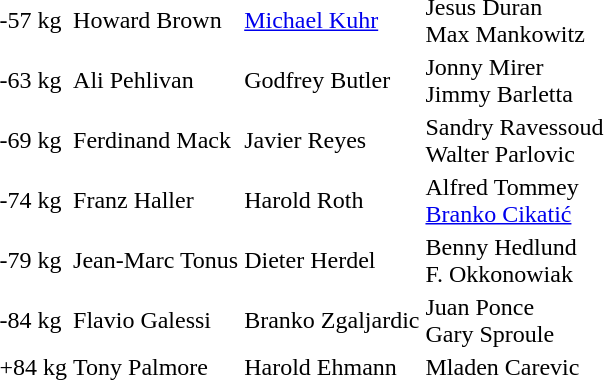<table>
<tr>
<td>-57 kg</td>
<td>Howard Brown </td>
<td><a href='#'>Michael Kuhr</a> </td>
<td>Jesus Duran <br>Max Mankowitz </td>
</tr>
<tr>
<td>-63 kg</td>
<td>Ali Pehlivan </td>
<td>Godfrey Butler </td>
<td>Jonny Mirer <br>Jimmy Barletta </td>
</tr>
<tr>
<td>-69 kg</td>
<td>Ferdinand Mack </td>
<td>Javier Reyes </td>
<td>Sandry Ravessoud <br>Walter Parlovic </td>
</tr>
<tr>
<td>-74 kg</td>
<td>Franz Haller </td>
<td>Harold Roth </td>
<td>Alfred Tommey <br><a href='#'>Branko Cikatić</a> </td>
</tr>
<tr>
<td>-79 kg</td>
<td>Jean-Marc Tonus </td>
<td>Dieter Herdel </td>
<td>Benny Hedlund <br>F. Okkonowiak </td>
</tr>
<tr>
<td>-84 kg</td>
<td>Flavio Galessi </td>
<td>Branko Zgaljardic </td>
<td>Juan Ponce <br>Gary Sproule </td>
</tr>
<tr>
<td>+84 kg</td>
<td>Tony Palmore </td>
<td>Harold Ehmann </td>
<td>Mladen Carevic </td>
</tr>
<tr>
</tr>
</table>
